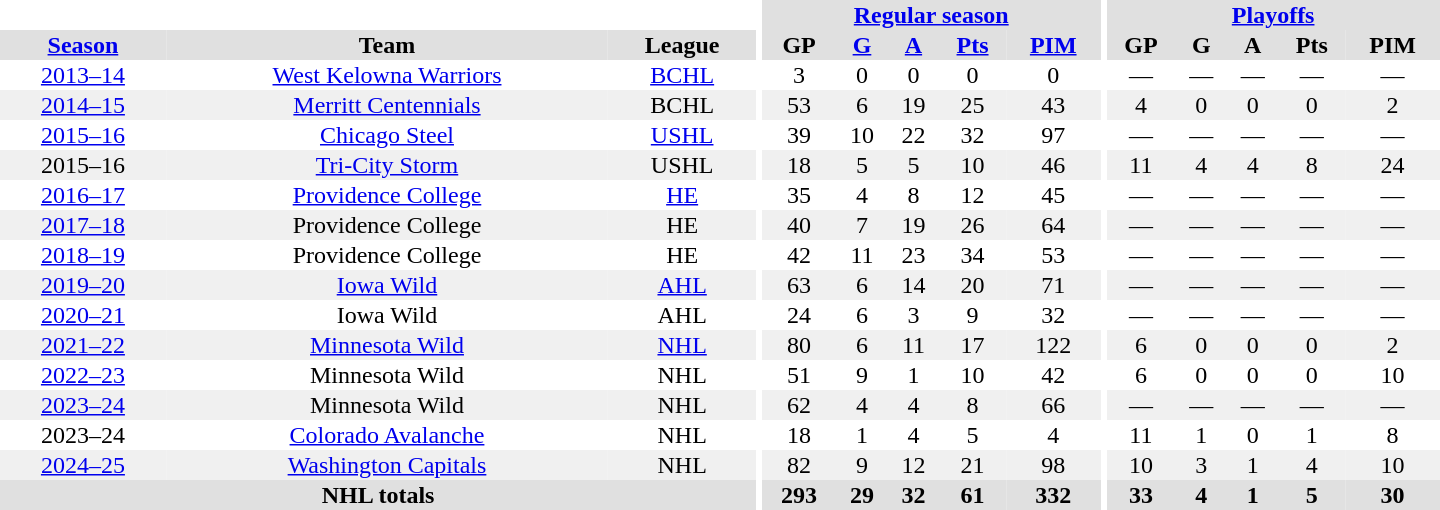<table border="0" cellpadding="1" cellspacing="0" style="text-align:center; width:60em;">
<tr bgcolor="#e0e0e0">
<th colspan="3" bgcolor="#ffffff"></th>
<th rowspan="99" bgcolor="#ffffff"></th>
<th colspan="5"><a href='#'>Regular season</a></th>
<th rowspan="99" bgcolor="#ffffff"></th>
<th colspan="5"><a href='#'>Playoffs</a></th>
</tr>
<tr bgcolor="#e0e0e0">
<th><a href='#'>Season</a></th>
<th>Team</th>
<th>League</th>
<th>GP</th>
<th><a href='#'>G</a></th>
<th><a href='#'>A</a></th>
<th><a href='#'>Pts</a></th>
<th><a href='#'>PIM</a></th>
<th>GP</th>
<th>G</th>
<th>A</th>
<th>Pts</th>
<th>PIM</th>
</tr>
<tr>
<td><a href='#'>2013–14</a></td>
<td><a href='#'>West Kelowna Warriors</a></td>
<td><a href='#'>BCHL</a></td>
<td>3</td>
<td>0</td>
<td>0</td>
<td>0</td>
<td>0</td>
<td>—</td>
<td>—</td>
<td>—</td>
<td>—</td>
<td>—</td>
</tr>
<tr bgcolor="#f0f0f0">
<td><a href='#'>2014–15</a></td>
<td><a href='#'>Merritt Centennials</a></td>
<td>BCHL</td>
<td>53</td>
<td>6</td>
<td>19</td>
<td>25</td>
<td>43</td>
<td>4</td>
<td>0</td>
<td>0</td>
<td>0</td>
<td>2</td>
</tr>
<tr>
<td><a href='#'>2015–16</a></td>
<td><a href='#'>Chicago Steel</a></td>
<td><a href='#'>USHL</a></td>
<td>39</td>
<td>10</td>
<td>22</td>
<td>32</td>
<td>97</td>
<td>—</td>
<td>—</td>
<td>—</td>
<td>—</td>
<td>—</td>
</tr>
<tr bgcolor="#f0f0f0">
<td>2015–16</td>
<td><a href='#'>Tri-City Storm</a></td>
<td>USHL</td>
<td>18</td>
<td>5</td>
<td>5</td>
<td>10</td>
<td>46</td>
<td>11</td>
<td>4</td>
<td>4</td>
<td>8</td>
<td>24</td>
</tr>
<tr>
<td><a href='#'>2016–17</a></td>
<td><a href='#'>Providence College</a></td>
<td><a href='#'>HE</a></td>
<td>35</td>
<td>4</td>
<td>8</td>
<td>12</td>
<td>45</td>
<td>—</td>
<td>—</td>
<td>—</td>
<td>—</td>
<td>—</td>
</tr>
<tr bgcolor="#f0f0f0">
<td><a href='#'>2017–18</a></td>
<td>Providence College</td>
<td>HE</td>
<td>40</td>
<td>7</td>
<td>19</td>
<td>26</td>
<td>64</td>
<td>—</td>
<td>—</td>
<td>—</td>
<td>—</td>
<td>—</td>
</tr>
<tr>
<td><a href='#'>2018–19</a></td>
<td>Providence College</td>
<td>HE</td>
<td>42</td>
<td>11</td>
<td>23</td>
<td>34</td>
<td>53</td>
<td>—</td>
<td>—</td>
<td>—</td>
<td>—</td>
<td>—</td>
</tr>
<tr bgcolor="#f0f0f0">
<td><a href='#'>2019–20</a></td>
<td><a href='#'>Iowa Wild</a></td>
<td><a href='#'>AHL</a></td>
<td>63</td>
<td>6</td>
<td>14</td>
<td>20</td>
<td>71</td>
<td>—</td>
<td>—</td>
<td>—</td>
<td>—</td>
<td>—</td>
</tr>
<tr>
<td><a href='#'>2020–21</a></td>
<td>Iowa Wild</td>
<td>AHL</td>
<td>24</td>
<td>6</td>
<td>3</td>
<td>9</td>
<td>32</td>
<td>—</td>
<td>—</td>
<td>—</td>
<td>—</td>
<td>—</td>
</tr>
<tr bgcolor="#f0f0f0">
<td><a href='#'>2021–22</a></td>
<td><a href='#'>Minnesota Wild</a></td>
<td><a href='#'>NHL</a></td>
<td>80</td>
<td>6</td>
<td>11</td>
<td>17</td>
<td>122</td>
<td>6</td>
<td>0</td>
<td>0</td>
<td>0</td>
<td>2</td>
</tr>
<tr>
<td><a href='#'>2022–23</a></td>
<td>Minnesota Wild</td>
<td>NHL</td>
<td>51</td>
<td>9</td>
<td>1</td>
<td>10</td>
<td>42</td>
<td>6</td>
<td>0</td>
<td>0</td>
<td>0</td>
<td>10</td>
</tr>
<tr bgcolor="#f0f0f0">
<td><a href='#'>2023–24</a></td>
<td>Minnesota Wild</td>
<td>NHL</td>
<td>62</td>
<td>4</td>
<td>4</td>
<td>8</td>
<td>66</td>
<td>—</td>
<td>—</td>
<td>—</td>
<td>—</td>
<td>—</td>
</tr>
<tr>
<td>2023–24</td>
<td><a href='#'>Colorado Avalanche</a></td>
<td>NHL</td>
<td>18</td>
<td>1</td>
<td>4</td>
<td>5</td>
<td>4</td>
<td>11</td>
<td>1</td>
<td>0</td>
<td>1</td>
<td>8</td>
</tr>
<tr bgcolor="#f0f0f0">
<td><a href='#'>2024–25</a></td>
<td><a href='#'>Washington Capitals</a></td>
<td>NHL</td>
<td>82</td>
<td>9</td>
<td>12</td>
<td>21</td>
<td>98</td>
<td>10</td>
<td>3</td>
<td>1</td>
<td>4</td>
<td>10</td>
</tr>
<tr bgcolor="#e0e0e0">
<th colspan="3">NHL totals</th>
<th>293</th>
<th>29</th>
<th>32</th>
<th>61</th>
<th>332</th>
<th>33</th>
<th>4</th>
<th>1</th>
<th>5</th>
<th>30</th>
</tr>
</table>
